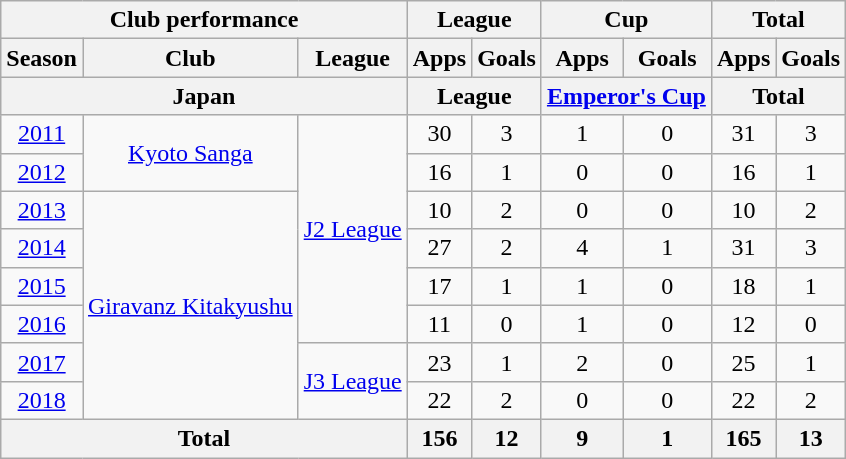<table class="wikitable" style="text-align:center;">
<tr>
<th colspan=3>Club performance</th>
<th colspan=2>League</th>
<th colspan=2>Cup</th>
<th colspan=2>Total</th>
</tr>
<tr>
<th>Season</th>
<th>Club</th>
<th>League</th>
<th>Apps</th>
<th>Goals</th>
<th>Apps</th>
<th>Goals</th>
<th>Apps</th>
<th>Goals</th>
</tr>
<tr>
<th colspan=3>Japan</th>
<th colspan=2>League</th>
<th colspan=2><a href='#'>Emperor's Cup</a></th>
<th colspan=2>Total</th>
</tr>
<tr>
<td><a href='#'>2011</a></td>
<td rowspan="2"><a href='#'>Kyoto Sanga</a></td>
<td rowspan="6"><a href='#'>J2 League</a></td>
<td>30</td>
<td>3</td>
<td>1</td>
<td>0</td>
<td>31</td>
<td>3</td>
</tr>
<tr>
<td><a href='#'>2012</a></td>
<td>16</td>
<td>1</td>
<td>0</td>
<td>0</td>
<td>16</td>
<td>1</td>
</tr>
<tr>
<td><a href='#'>2013</a></td>
<td rowspan="6"><a href='#'>Giravanz Kitakyushu</a></td>
<td>10</td>
<td>2</td>
<td>0</td>
<td>0</td>
<td>10</td>
<td>2</td>
</tr>
<tr>
<td><a href='#'>2014</a></td>
<td>27</td>
<td>2</td>
<td>4</td>
<td>1</td>
<td>31</td>
<td>3</td>
</tr>
<tr>
<td><a href='#'>2015</a></td>
<td>17</td>
<td>1</td>
<td>1</td>
<td>0</td>
<td>18</td>
<td>1</td>
</tr>
<tr>
<td><a href='#'>2016</a></td>
<td>11</td>
<td>0</td>
<td>1</td>
<td>0</td>
<td>12</td>
<td>0</td>
</tr>
<tr>
<td><a href='#'>2017</a></td>
<td rowspan="2"><a href='#'>J3 League</a></td>
<td>23</td>
<td>1</td>
<td>2</td>
<td>0</td>
<td>25</td>
<td>1</td>
</tr>
<tr>
<td><a href='#'>2018</a></td>
<td>22</td>
<td>2</td>
<td>0</td>
<td>0</td>
<td>22</td>
<td>2</td>
</tr>
<tr>
<th colspan=3>Total</th>
<th>156</th>
<th>12</th>
<th>9</th>
<th>1</th>
<th>165</th>
<th>13</th>
</tr>
</table>
